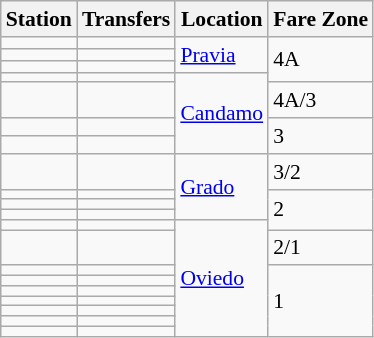<table class="wikitable" style="font-size:90%">
<tr>
<th>Station</th>
<th>Transfers</th>
<th>Location</th>
<th>Fare Zone</th>
</tr>
<tr>
<td></td>
<td></td>
<td rowspan="3"><a href='#'>Pravia</a></td>
<td rowspan="4">4A</td>
</tr>
<tr>
<td></td>
<td align="center"></td>
</tr>
<tr>
<td></td>
<td align="center"></td>
</tr>
<tr>
<td></td>
<td align="center"></td>
<td rowspan="4"><a href='#'>Candamo</a></td>
</tr>
<tr>
<td></td>
<td></td>
<td>4A/3</td>
</tr>
<tr>
<td></td>
<td></td>
<td rowspan="2">3</td>
</tr>
<tr>
<td></td>
<td></td>
</tr>
<tr>
<td></td>
<td align="center"></td>
<td rowspan="4"><a href='#'>Grado</a></td>
<td>3/2</td>
</tr>
<tr>
<td></td>
<td align="center"></td>
<td rowspan="4">2</td>
</tr>
<tr>
<td></td>
<td align="center"></td>
</tr>
<tr>
<td></td>
<td></td>
</tr>
<tr>
<td></td>
<td></td>
<td rowspan="9"><a href='#'>Oviedo</a></td>
</tr>
<tr>
<td></td>
<td></td>
<td>2/1</td>
</tr>
<tr>
<td></td>
<td></td>
<td rowspan="7">1</td>
</tr>
<tr>
<td></td>
<td></td>
</tr>
<tr>
<td></td>
<td></td>
</tr>
<tr>
<td></td>
<td></td>
</tr>
<tr>
<td></td>
<td></td>
</tr>
<tr>
<td></td>
<td></td>
</tr>
<tr>
<td></td>
<td align="center"></td>
</tr>
</table>
